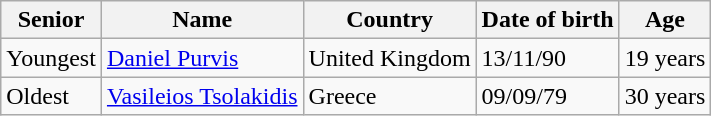<table class="wikitable">
<tr>
<th>Senior</th>
<th>Name</th>
<th>Country</th>
<th>Date of birth</th>
<th>Age</th>
</tr>
<tr>
<td>Youngest</td>
<td><a href='#'>Daniel Purvis</a></td>
<td>United Kingdom </td>
<td>13/11/90</td>
<td>19 years</td>
</tr>
<tr>
<td>Oldest</td>
<td><a href='#'>Vasileios Tsolakidis</a></td>
<td>Greece </td>
<td>09/09/79</td>
<td>30 years</td>
</tr>
</table>
